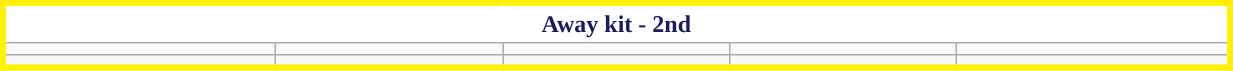<table class="wikitable mw-collapsible mw-collapsed" style="min-width:65%; border:solid 4px #FFF100">
<tr style="text-align:center; background-color:#FFFFFF; color:#171C61; font-weight:bold;">
<td colspan=5>Away kit - 2nd</td>
</tr>
<tr>
<td></td>
<td></td>
<td></td>
<td></td>
<td></td>
</tr>
<tr>
<td></td>
<td></td>
<td></td>
<td></td>
</tr>
</table>
